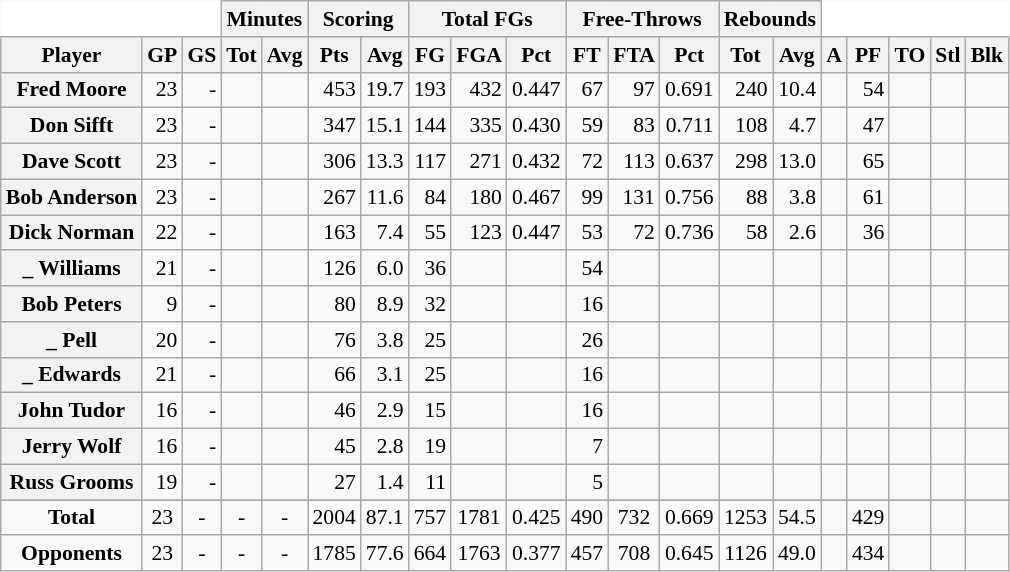<table class="wikitable sortable" border="1" style="font-size:90%;">
<tr>
<th colspan="3" style="border-top-style:hidden; border-left-style:hidden; background: white;"></th>
<th colspan="2" style=>Minutes</th>
<th colspan="2" style=>Scoring</th>
<th colspan="3" style=>Total FGs</th>
<th colspan="3" style=>Free-Throws</th>
<th colspan="2" style=>Rebounds</th>
<th colspan="5" style="border-top-style:hidden; border-right-style:hidden; background: white;"></th>
</tr>
<tr>
<th scope="col" style=>Player</th>
<th scope="col" style=>GP</th>
<th scope="col" style=>GS</th>
<th scope="col" style=>Tot</th>
<th scope="col" style=>Avg</th>
<th scope="col" style=>Pts</th>
<th scope="col" style=>Avg</th>
<th scope="col" style=>FG</th>
<th scope="col" style=>FGA</th>
<th scope="col" style=>Pct</th>
<th scope="col" style=>FT</th>
<th scope="col" style=>FTA</th>
<th scope="col" style=>Pct</th>
<th scope="col" style=>Tot</th>
<th scope="col" style=>Avg</th>
<th scope="col" style=>A</th>
<th scope="col" style=>PF</th>
<th scope="col" style=>TO</th>
<th scope="col" style=>Stl</th>
<th scope="col" style=>Blk</th>
</tr>
<tr>
<th>Fred Moore</th>
<td align="right">23</td>
<td align="right">-</td>
<td align="right"></td>
<td align="right"></td>
<td align="right">453</td>
<td align="right">19.7</td>
<td align="right">193</td>
<td align="right">432</td>
<td align="right">0.447</td>
<td align="right">67</td>
<td align="right">97</td>
<td align="right">0.691</td>
<td align="right">240</td>
<td align="right">10.4</td>
<td align="right"></td>
<td align="right">54</td>
<td align="right"></td>
<td align="right"></td>
<td align="right"></td>
</tr>
<tr>
<th>Don Sifft</th>
<td align="right">23</td>
<td align="right">-</td>
<td align="right"></td>
<td align="right"></td>
<td align="right">347</td>
<td align="right">15.1</td>
<td align="right">144</td>
<td align="right">335</td>
<td align="right">0.430</td>
<td align="right">59</td>
<td align="right">83</td>
<td align="right">0.711</td>
<td align="right">108</td>
<td align="right">4.7</td>
<td align="right"></td>
<td align="right">47</td>
<td align="right"></td>
<td align="right"></td>
<td align="right"></td>
</tr>
<tr>
<th>Dave Scott</th>
<td align="right">23</td>
<td align="right">-</td>
<td align="right"></td>
<td align="right"></td>
<td align="right">306</td>
<td align="right">13.3</td>
<td align="right">117</td>
<td align="right">271</td>
<td align="right">0.432</td>
<td align="right">72</td>
<td align="right">113</td>
<td align="right">0.637</td>
<td align="right">298</td>
<td align="right">13.0</td>
<td align="right"></td>
<td align="right">65</td>
<td align="right"></td>
<td align="right"></td>
<td align="right"></td>
</tr>
<tr>
<th>Bob Anderson</th>
<td align="right">23</td>
<td align="right">-</td>
<td align="right"></td>
<td align="right"></td>
<td align="right">267</td>
<td align="right">11.6</td>
<td align="right">84</td>
<td align="right">180</td>
<td align="right">0.467</td>
<td align="right">99</td>
<td align="right">131</td>
<td align="right">0.756</td>
<td align="right">88</td>
<td align="right">3.8</td>
<td align="right"></td>
<td align="right">61</td>
<td align="right"></td>
<td align="right"></td>
<td align="right"></td>
</tr>
<tr>
<th>Dick Norman</th>
<td align="right">22</td>
<td align="right">-</td>
<td align="right"></td>
<td align="right"></td>
<td align="right">163</td>
<td align="right">7.4</td>
<td align="right">55</td>
<td align="right">123</td>
<td align="right">0.447</td>
<td align="right">53</td>
<td align="right">72</td>
<td align="right">0.736</td>
<td align="right">58</td>
<td align="right">2.6</td>
<td align="right"></td>
<td align="right">36</td>
<td align="right"></td>
<td align="right"></td>
<td align="right"></td>
</tr>
<tr>
<th>_ Williams</th>
<td align="right">21</td>
<td align="right">-</td>
<td align="right"></td>
<td align="right"></td>
<td align="right">126</td>
<td align="right">6.0</td>
<td align="right">36</td>
<td align="right"></td>
<td align="right"></td>
<td align="right">54</td>
<td align="right"></td>
<td align="right"></td>
<td align="right"></td>
<td align="right"></td>
<td align="right"></td>
<td align="right"></td>
<td align="right"></td>
<td align="right"></td>
<td align="right"></td>
</tr>
<tr>
<th>Bob Peters</th>
<td align="right">9</td>
<td align="right">-</td>
<td align="right"></td>
<td align="right"></td>
<td align="right">80</td>
<td align="right">8.9</td>
<td align="right">32</td>
<td align="right"></td>
<td align="right"></td>
<td align="right">16</td>
<td align="right"></td>
<td align="right"></td>
<td align="right"></td>
<td align="right"></td>
<td align="right"></td>
<td align="right"></td>
<td align="right"></td>
<td align="right"></td>
<td align="right"></td>
</tr>
<tr>
<th>_ Pell</th>
<td align="right">20</td>
<td align="right">-</td>
<td align="right"></td>
<td align="right"></td>
<td align="right">76</td>
<td align="right">3.8</td>
<td align="right">25</td>
<td align="right"></td>
<td align="right"></td>
<td align="right">26</td>
<td align="right"></td>
<td align="right"></td>
<td align="right"></td>
<td align="right"></td>
<td align="right"></td>
<td align="right"></td>
<td align="right"></td>
<td align="right"></td>
<td align="right"></td>
</tr>
<tr>
<th>_ Edwards</th>
<td align="right">21</td>
<td align="right">-</td>
<td align="right"></td>
<td align="right"></td>
<td align="right">66</td>
<td align="right">3.1</td>
<td align="right">25</td>
<td align="right"></td>
<td align="right"></td>
<td align="right">16</td>
<td align="right"></td>
<td align="right"></td>
<td align="right"></td>
<td align="right"></td>
<td align="right"></td>
<td align="right"></td>
<td align="right"></td>
<td align="right"></td>
<td align="right"></td>
</tr>
<tr>
<th>John Tudor</th>
<td align="right">16</td>
<td align="right">-</td>
<td align="right"></td>
<td align="right"></td>
<td align="right">46</td>
<td align="right">2.9</td>
<td align="right">15</td>
<td align="right"></td>
<td align="right"></td>
<td align="right">16</td>
<td align="right"></td>
<td align="right"></td>
<td align="right"></td>
<td align="right"></td>
<td align="right"></td>
<td align="right"></td>
<td align="right"></td>
<td align="right"></td>
<td align="right"></td>
</tr>
<tr>
<th>Jerry Wolf</th>
<td align="right">16</td>
<td align="right">-</td>
<td align="right"></td>
<td align="right"></td>
<td align="right">45</td>
<td align="right">2.8</td>
<td align="right">19</td>
<td align="right"></td>
<td align="right"></td>
<td align="right">7</td>
<td align="right"></td>
<td align="right"></td>
<td align="right"></td>
<td align="right"></td>
<td align="right"></td>
<td align="right"></td>
<td align="right"></td>
<td align="right"></td>
<td align="right"></td>
</tr>
<tr>
<th>Russ Grooms</th>
<td align="right">19</td>
<td align="right">-</td>
<td align="right"></td>
<td align="right"></td>
<td align="right">27</td>
<td align="right">1.4</td>
<td align="right">11</td>
<td align="right"></td>
<td align="right"></td>
<td align="right">5</td>
<td align="right"></td>
<td align="right"></td>
<td align="right"></td>
<td align="right"></td>
<td align="right"></td>
<td align="right"></td>
<td align="right"></td>
<td align="right"></td>
<td align="right"></td>
</tr>
<tr>
</tr>
<tr class="sortbottom">
<td align="center" style=><strong>Total</strong></td>
<td align="center" style=>23</td>
<td align="center" style=>-</td>
<td align="center" style=>-</td>
<td align="center" style=>-</td>
<td align="center" style=>2004</td>
<td align="center" style=>87.1</td>
<td align="center" style=>757</td>
<td align="center" style=>1781</td>
<td align="center" style=>0.425</td>
<td align="center" style=>490</td>
<td align="center" style=>732</td>
<td align="center" style=>0.669</td>
<td align="center" style=>1253</td>
<td align="center" style=>54.5</td>
<td align="center" style=></td>
<td align="center" style=>429</td>
<td align="center" style=></td>
<td align="center" style=></td>
<td align="center" style=></td>
</tr>
<tr class="sortbottom">
<td align="center"><strong>Opponents</strong></td>
<td align="center">23</td>
<td align="center">-</td>
<td align="center">-</td>
<td align="center">-</td>
<td align="center">1785</td>
<td align="center">77.6</td>
<td align="center">664</td>
<td align="center">1763</td>
<td align="center">0.377</td>
<td align="center">457</td>
<td align="center">708</td>
<td align="center">0.645</td>
<td align="center">1126</td>
<td align="center">49.0</td>
<td align="center"></td>
<td align="center">434</td>
<td align="center"></td>
<td align="center"></td>
<td align="center"></td>
</tr>
</table>
